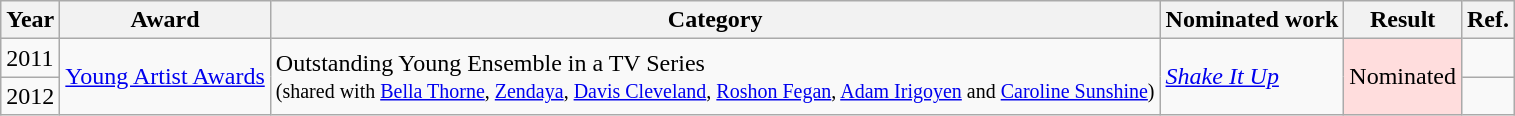<table class="wikitable sortable">
<tr>
<th>Year</th>
<th>Award</th>
<th>Category</th>
<th>Nominated work</th>
<th>Result</th>
<th>Ref.</th>
</tr>
<tr>
<td>2011</td>
<td rowspan=2><a href='#'>Young Artist Awards</a></td>
<td rowspan=2>Outstanding Young Ensemble in a TV Series<br><small>(shared with <a href='#'>Bella Thorne</a>, <a href='#'>Zendaya</a>, <a href='#'>Davis Cleveland</a>, <a href='#'>Roshon Fegan</a>, <a href='#'>Adam Irigoyen</a> and <a href='#'>Caroline Sunshine</a>)</small></td>
<td rowspan=2><em><a href='#'>Shake It Up</a></em></td>
<td rowspan=2; style="background: #FDD; color: black; vertical-align: middle; text-align: center; " class="no table-no2">Nominated</td>
<td style="text-align:center;"></td>
</tr>
<tr>
<td>2012</td>
<td style="text-align:center;"></td>
</tr>
</table>
